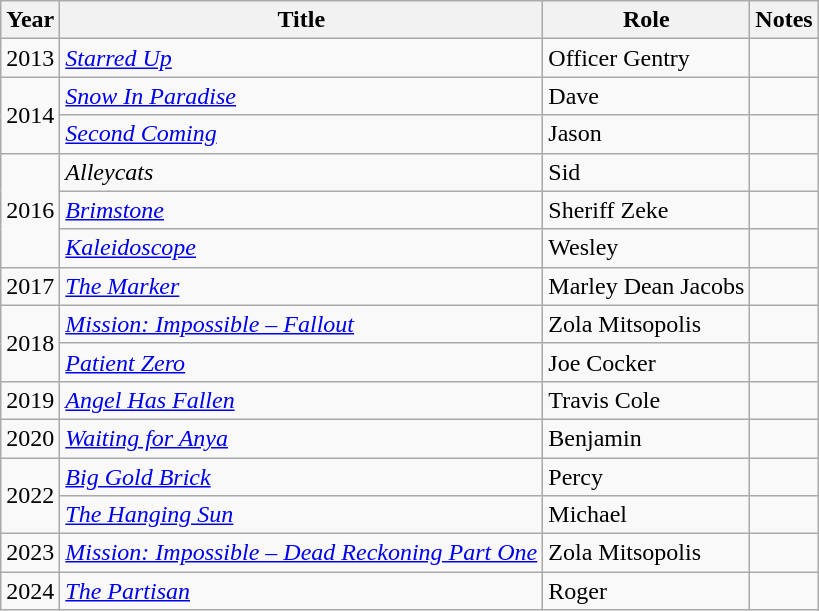<table class="wikitable">
<tr>
<th>Year</th>
<th>Title</th>
<th>Role</th>
<th>Notes</th>
</tr>
<tr>
<td>2013</td>
<td><em><a href='#'>Starred Up</a></em></td>
<td>Officer Gentry</td>
<td></td>
</tr>
<tr>
<td rowspan="2">2014</td>
<td><em><a href='#'>Snow In Paradise</a></em></td>
<td>Dave</td>
<td></td>
</tr>
<tr>
<td><em><a href='#'>Second Coming</a></em></td>
<td>Jason</td>
<td></td>
</tr>
<tr>
<td rowspan="3">2016</td>
<td><em>Alleycats</em></td>
<td>Sid</td>
<td></td>
</tr>
<tr>
<td><em><a href='#'>Brimstone</a></em></td>
<td>Sheriff Zeke</td>
<td></td>
</tr>
<tr>
<td><em><a href='#'>Kaleidoscope</a></em></td>
<td>Wesley</td>
<td></td>
</tr>
<tr>
<td>2017</td>
<td><em><a href='#'>The Marker</a></em></td>
<td>Marley Dean Jacobs</td>
<td></td>
</tr>
<tr>
<td rowspan="2">2018</td>
<td><em><a href='#'>Mission: Impossible – Fallout</a></em></td>
<td>Zola Mitsopolis</td>
<td></td>
</tr>
<tr>
<td><em><a href='#'>Patient Zero</a></em></td>
<td>Joe Cocker</td>
<td></td>
</tr>
<tr>
<td>2019</td>
<td><em><a href='#'>Angel Has Fallen</a></em></td>
<td>Travis Cole</td>
<td></td>
</tr>
<tr>
<td>2020</td>
<td><em><a href='#'>Waiting for Anya</a></em></td>
<td>Benjamin</td>
<td></td>
</tr>
<tr>
<td rowspan="2">2022</td>
<td><em><a href='#'>Big Gold Brick</a></em></td>
<td>Percy</td>
<td></td>
</tr>
<tr>
<td><em><a href='#'>The Hanging Sun</a></em></td>
<td>Michael</td>
<td></td>
</tr>
<tr>
<td>2023</td>
<td><em><a href='#'>Mission: Impossible – Dead Reckoning Part One</a></em></td>
<td>Zola Mitsopolis</td>
<td></td>
</tr>
<tr>
<td>2024</td>
<td><em><a href='#'>The Partisan</a></em></td>
<td>Roger</td>
<td></td>
</tr>
</table>
